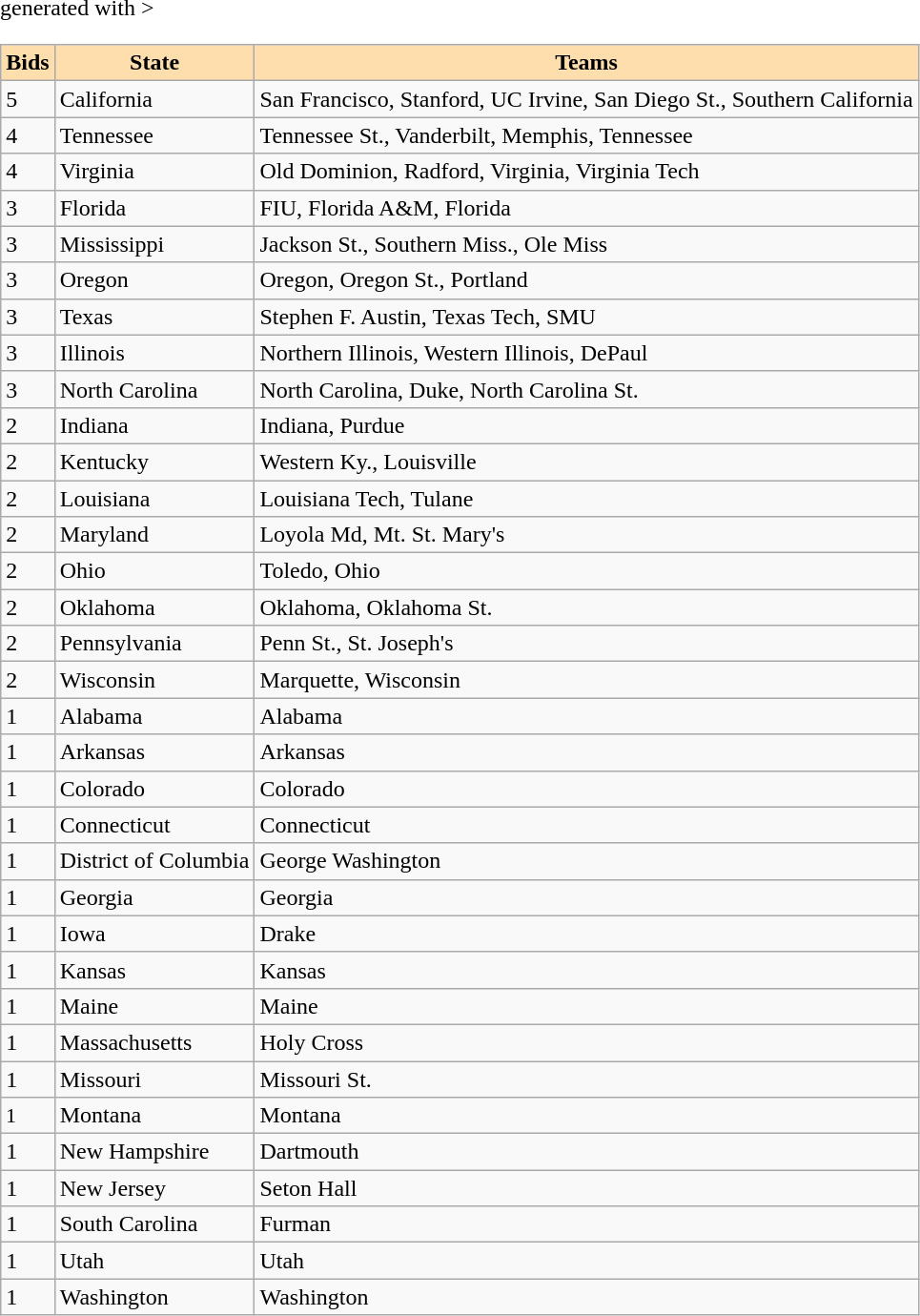<table class="wikitable sortable" <hiddentext>generated with   >
<tr>
<th style="background-color:#FFDEAD;">Bids</th>
<th style="background-color:#FFDEAD;">State</th>
<th style="background-color:#FFDEAD;">Teams</th>
</tr>
<tr valign="bottom">
<td height="14">5</td>
<td>California</td>
<td>San Francisco, Stanford, UC Irvine, San Diego St., Southern California</td>
</tr>
<tr valign="bottom">
<td height="14">4</td>
<td>Tennessee</td>
<td>Tennessee St., Vanderbilt, Memphis, Tennessee</td>
</tr>
<tr valign="bottom">
<td height="14">4</td>
<td>Virginia</td>
<td>Old Dominion, Radford, Virginia, Virginia Tech</td>
</tr>
<tr valign="bottom">
<td height="14">3</td>
<td>Florida</td>
<td>FIU, Florida A&M, Florida</td>
</tr>
<tr valign="bottom">
<td height="14">3</td>
<td>Mississippi</td>
<td>Jackson St., Southern Miss., Ole Miss</td>
</tr>
<tr valign="bottom">
<td height="14">3</td>
<td>Oregon</td>
<td>Oregon, Oregon St., Portland</td>
</tr>
<tr valign="bottom">
<td height="14">3</td>
<td>Texas</td>
<td>Stephen F. Austin, Texas Tech, SMU</td>
</tr>
<tr valign="bottom">
<td height="14">3</td>
<td>Illinois</td>
<td>Northern Illinois, Western Illinois, DePaul</td>
</tr>
<tr valign="bottom">
<td height="14">3</td>
<td>North Carolina</td>
<td>North Carolina, Duke, North Carolina St.</td>
</tr>
<tr valign="bottom">
<td height="14">2</td>
<td>Indiana</td>
<td>Indiana, Purdue</td>
</tr>
<tr valign="bottom">
<td height="14">2</td>
<td>Kentucky</td>
<td>Western Ky., Louisville</td>
</tr>
<tr valign="bottom">
<td height="14">2</td>
<td>Louisiana</td>
<td>Louisiana Tech, Tulane</td>
</tr>
<tr valign="bottom">
<td height="14">2</td>
<td>Maryland</td>
<td>Loyola Md, Mt. St. Mary's</td>
</tr>
<tr valign="bottom">
<td height="14">2</td>
<td>Ohio</td>
<td>Toledo, Ohio</td>
</tr>
<tr valign="bottom">
<td height="14">2</td>
<td>Oklahoma</td>
<td>Oklahoma, Oklahoma St.</td>
</tr>
<tr valign="bottom">
<td height="14">2</td>
<td>Pennsylvania</td>
<td>Penn St., St. Joseph's</td>
</tr>
<tr valign="bottom">
<td height="14">2</td>
<td>Wisconsin</td>
<td>Marquette, Wisconsin</td>
</tr>
<tr valign="bottom">
<td height="14">1</td>
<td>Alabama</td>
<td>Alabama</td>
</tr>
<tr valign="bottom">
<td height="14">1</td>
<td>Arkansas</td>
<td>Arkansas</td>
</tr>
<tr valign="bottom">
<td height="14">1</td>
<td>Colorado</td>
<td>Colorado</td>
</tr>
<tr valign="bottom">
<td height="14">1</td>
<td>Connecticut</td>
<td>Connecticut</td>
</tr>
<tr valign="bottom">
<td height="14">1</td>
<td>District of Columbia</td>
<td>George Washington</td>
</tr>
<tr valign="bottom">
<td height="14">1</td>
<td>Georgia</td>
<td>Georgia</td>
</tr>
<tr valign="bottom">
<td height="14">1</td>
<td>Iowa</td>
<td>Drake</td>
</tr>
<tr valign="bottom">
<td height="14">1</td>
<td>Kansas</td>
<td>Kansas</td>
</tr>
<tr valign="bottom">
<td height="14">1</td>
<td>Maine</td>
<td>Maine</td>
</tr>
<tr valign="bottom">
<td height="14">1</td>
<td>Massachusetts</td>
<td>Holy Cross</td>
</tr>
<tr valign="bottom">
<td height="14">1</td>
<td>Missouri</td>
<td>Missouri St.</td>
</tr>
<tr valign="bottom">
<td style="font-size:11pt"  height="14">1</td>
<td>Montana</td>
<td>Montana</td>
</tr>
<tr valign="bottom">
<td height="14">1</td>
<td>New Hampshire</td>
<td>Dartmouth</td>
</tr>
<tr valign="bottom">
<td height="14">1</td>
<td>New Jersey</td>
<td>Seton Hall</td>
</tr>
<tr valign="bottom">
<td height="14">1</td>
<td>South Carolina</td>
<td>Furman</td>
</tr>
<tr valign="bottom">
<td height="14">1</td>
<td>Utah</td>
<td>Utah</td>
</tr>
<tr valign="bottom">
<td height="14">1</td>
<td>Washington</td>
<td>Washington</td>
</tr>
</table>
